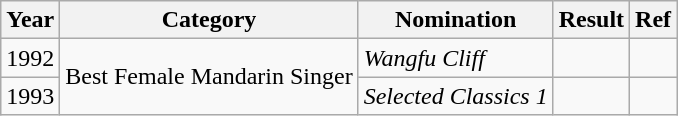<table class="wikitable">
<tr>
<th>Year</th>
<th>Category</th>
<th>Nomination</th>
<th>Result</th>
<th>Ref</th>
</tr>
<tr>
<td>1992</td>
<td Rowspan="2">Best Female Mandarin Singer</td>
<td><em>Wangfu Cliff</em></td>
<td></td>
<td></td>
</tr>
<tr>
<td>1993</td>
<td><em>Selected Classics 1</em></td>
<td></td>
<td></td>
</tr>
</table>
